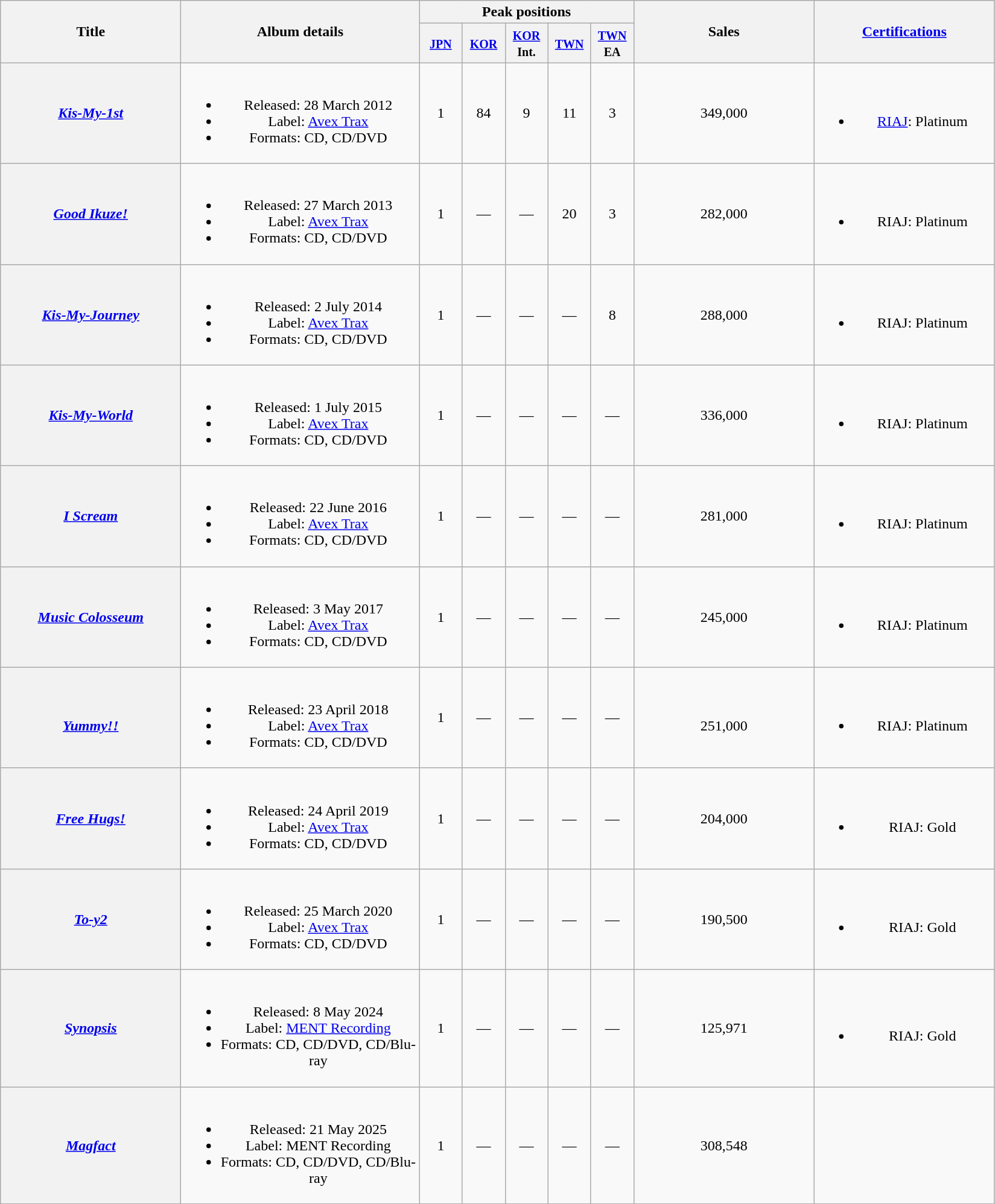<table class="wikitable plainrowheaders" style="text-align:center;">
<tr>
<th style="width:12em;" rowspan="2">Title</th>
<th style="width:16em;" rowspan="2">Album details</th>
<th colspan="5">Peak positions</th>
<th style="width:12em;" rowspan="2">Sales</th>
<th style="width:12em;" rowspan="2"><a href='#'>Certifications</a></th>
</tr>
<tr>
<th style="width:2.5em;"><small><a href='#'>JPN</a></small><br></th>
<th style="width:2.5em;"><small><a href='#'>KOR</a></small><br></th>
<th style="width:2.5em;"><small><a href='#'>KOR</a><br>Int.</small><br></th>
<th style="width:2.5em;"><small><a href='#'>TWN</a></small><br></th>
<th style="width:2.5em;"><small><a href='#'>TWN</a> EA</small><br></th>
</tr>
<tr>
<th scope="row"><em><a href='#'>Kis-My-1st</a></em></th>
<td><br><ul><li>Released: 28 March 2012</li><li>Label: <a href='#'>Avex Trax</a></li><li>Formats: CD, CD/DVD</li></ul></td>
<td>1</td>
<td>84</td>
<td>9</td>
<td>11</td>
<td>3</td>
<td>349,000</td>
<td><br><ul><li><a href='#'>RIAJ</a>: Platinum</li></ul></td>
</tr>
<tr>
<th scope="row"><em><a href='#'>Good Ikuze!</a></em></th>
<td><br><ul><li>Released: 27 March 2013</li><li>Label: <a href='#'>Avex Trax</a></li><li>Formats: CD, CD/DVD</li></ul></td>
<td>1</td>
<td>—</td>
<td>—</td>
<td>20</td>
<td>3</td>
<td>282,000</td>
<td><br><ul><li>RIAJ: Platinum</li></ul></td>
</tr>
<tr>
<th scope="row"><em><a href='#'>Kis-My-Journey</a></em></th>
<td><br><ul><li>Released: 2 July 2014</li><li>Label: <a href='#'>Avex Trax</a></li><li>Formats: CD, CD/DVD</li></ul></td>
<td>1</td>
<td>—</td>
<td>—</td>
<td>—</td>
<td>8</td>
<td>288,000</td>
<td><br><ul><li>RIAJ: Platinum</li></ul></td>
</tr>
<tr>
<th scope="row"><em><a href='#'>Kis-My-World</a></em></th>
<td><br><ul><li>Released: 1 July 2015</li><li>Label: <a href='#'>Avex Trax</a></li><li>Formats: CD, CD/DVD</li></ul></td>
<td>1</td>
<td>—</td>
<td>—</td>
<td>—</td>
<td>—</td>
<td>336,000</td>
<td><br><ul><li>RIAJ: Platinum</li></ul></td>
</tr>
<tr>
<th scope="row"><em><a href='#'>I Scream</a></em></th>
<td><br><ul><li>Released: 22 June 2016</li><li>Label: <a href='#'>Avex Trax</a></li><li>Formats: CD, CD/DVD</li></ul></td>
<td>1</td>
<td>—</td>
<td>—</td>
<td>—</td>
<td>—</td>
<td>281,000</td>
<td><br><ul><li>RIAJ: Platinum</li></ul></td>
</tr>
<tr>
<th scope="row"><em><a href='#'>Music Colosseum</a></em></th>
<td><br><ul><li>Released: 3 May 2017</li><li>Label: <a href='#'>Avex Trax</a></li><li>Formats: CD, CD/DVD</li></ul></td>
<td>1</td>
<td>—</td>
<td>—</td>
<td>—</td>
<td>—</td>
<td>245,000</td>
<td><br><ul><li>RIAJ: Platinum</li></ul></td>
</tr>
<tr>
<th scope="row"><br><em><a href='#'>Yummy!!</a></em></th>
<td><br><ul><li>Released: 23 April 2018</li><li>Label: <a href='#'>Avex Trax</a></li><li>Formats: CD, CD/DVD</li></ul></td>
<td>1</td>
<td>—</td>
<td>—</td>
<td>—</td>
<td>—</td>
<td><br>251,000</td>
<td><br><ul><li>RIAJ: Platinum</li></ul></td>
</tr>
<tr>
<th scope="row"><em><a href='#'>Free Hugs!</a></em></th>
<td><br><ul><li>Released: 24 April 2019</li><li>Label: <a href='#'>Avex Trax</a></li><li>Formats: CD, CD/DVD</li></ul></td>
<td>1</td>
<td>—</td>
<td>—</td>
<td>—</td>
<td>—</td>
<td>204,000</td>
<td><br><ul><li>RIAJ: Gold</li></ul></td>
</tr>
<tr>
<th scope="row"><em><a href='#'>To-y2</a></em></th>
<td><br><ul><li>Released: 25 March 2020</li><li>Label: <a href='#'>Avex Trax</a></li><li>Formats: CD, CD/DVD</li></ul></td>
<td>1</td>
<td>—</td>
<td>—</td>
<td>—</td>
<td>—</td>
<td>190,500</td>
<td><br><ul><li>RIAJ: Gold</li></ul></td>
</tr>
<tr>
<th scope="row"><em><a href='#'>Synopsis</a></em></th>
<td><br><ul><li>Released: 8 May 2024</li><li>Label: <a href='#'>MENT Recording</a></li><li>Formats: CD, CD/DVD, CD/Blu-ray</li></ul></td>
<td>1</td>
<td>—</td>
<td>—</td>
<td>—</td>
<td>—</td>
<td>125,971</td>
<td><br><ul><li>RIAJ: Gold</li></ul></td>
</tr>
<tr>
<th scope="row"><em><a href='#'>Magfact</a></em></th>
<td><br><ul><li>Released: 21 May 2025</li><li>Label: MENT Recording</li><li>Formats: CD, CD/DVD, CD/Blu-ray</li></ul></td>
<td>1</td>
<td>—</td>
<td>—</td>
<td>—</td>
<td>—</td>
<td>308,548</td>
<td></td>
</tr>
</table>
